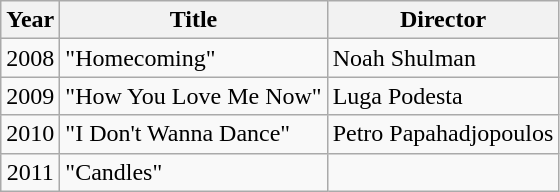<table class="wikitable">
<tr>
<th>Year</th>
<th>Title</th>
<th>Director</th>
</tr>
<tr>
<td style="text-align:center;">2008</td>
<td>"Homecoming"</td>
<td>Noah Shulman</td>
</tr>
<tr>
<td style="text-align:center;">2009</td>
<td>"How You Love Me Now"</td>
<td>Luga Podesta</td>
</tr>
<tr>
<td style="text-align:center;">2010</td>
<td>"I Don't Wanna Dance"</td>
<td>Petro Papahadjopoulos</td>
</tr>
<tr>
<td style="text-align:center;">2011</td>
<td>"Candles"</td>
<td></td>
</tr>
</table>
